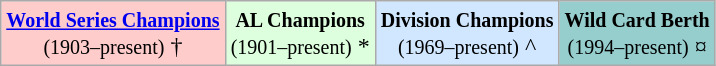<table class="wikitable">
<tr>
<td align="center" bgcolor="#ffcccc"><small><strong><a href='#'>World Series Champions</a></strong><br>(1903–present)</small> †</td>
<td align="center" bgcolor="#ddffdd"><small><strong>AL Champions</strong><br>(1901–present)</small> *</td>
<td align="center" bgcolor="#D0E7FF"><small><strong>Division Champions</strong><br>(1969–present)</small> ^</td>
<td align="center" bgcolor="#96CDCD"><small><strong>Wild Card Berth</strong><br>(1994–present)</small> ¤</td>
</tr>
</table>
